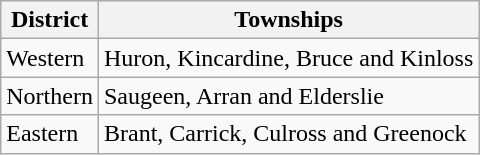<table class="wikitable">
<tr>
<th>District</th>
<th>Townships</th>
</tr>
<tr>
<td>Western</td>
<td>Huron, Kincardine, Bruce and Kinloss</td>
</tr>
<tr>
<td>Northern</td>
<td>Saugeen, Arran and Elderslie</td>
</tr>
<tr>
<td>Eastern</td>
<td>Brant, Carrick, Culross and Greenock</td>
</tr>
</table>
